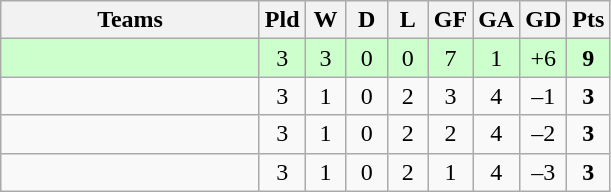<table class="wikitable" style="text-align: center;">
<tr>
<th width=165>Teams</th>
<th width=20>Pld</th>
<th width=20>W</th>
<th width=20>D</th>
<th width=20>L</th>
<th width=20>GF</th>
<th width=20>GA</th>
<th width=20>GD</th>
<th width=20>Pts</th>
</tr>
<tr align=center style="background:#ccffcc;">
<td style="text-align:left;"></td>
<td>3</td>
<td>3</td>
<td>0</td>
<td>0</td>
<td>7</td>
<td>1</td>
<td>+6</td>
<td><strong>9</strong></td>
</tr>
<tr align=center>
<td style="text-align:left;"></td>
<td>3</td>
<td>1</td>
<td>0</td>
<td>2</td>
<td>3</td>
<td>4</td>
<td>–1</td>
<td><strong>3</strong></td>
</tr>
<tr align=center>
<td style="text-align:left;"></td>
<td>3</td>
<td>1</td>
<td>0</td>
<td>2</td>
<td>2</td>
<td>4</td>
<td>–2</td>
<td><strong>3</strong></td>
</tr>
<tr align=center>
<td style="text-align:left;"></td>
<td>3</td>
<td>1</td>
<td>0</td>
<td>2</td>
<td>1</td>
<td>4</td>
<td>–3</td>
<td><strong>3</strong></td>
</tr>
</table>
